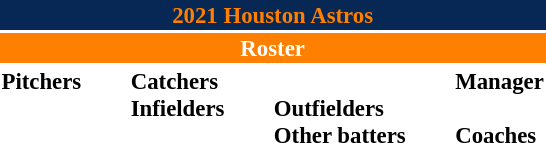<table class="toccolours" style="font-size: 95%;">
<tr>
<th colspan="10" style="background:#072854; color:#FF7F00; text-align:center;">2021 Houston Astros</th>
</tr>
<tr>
<td colspan="10" style="background:#FF7F00; color:white; text-align:center;"><strong>Roster</strong></td>
</tr>
<tr>
<td valign="top"><strong>Pitchers</strong><br>




























</td>
<td style="width:25px;"></td>
<td valign="top"><strong>Catchers</strong><br>


<strong>Infielders</strong>










</td>
<td style="width:25px;"></td>
<td valign="top"><br><strong>Outfielders</strong>






<br><strong>Other batters</strong>
</td>
<td style="width:25px;"></td>
<td valign="top"><strong>Manager</strong><br><br><strong>Coaches</strong>
 
  
 
   
 
 
 
 
 
 
 </td>
</tr>
</table>
